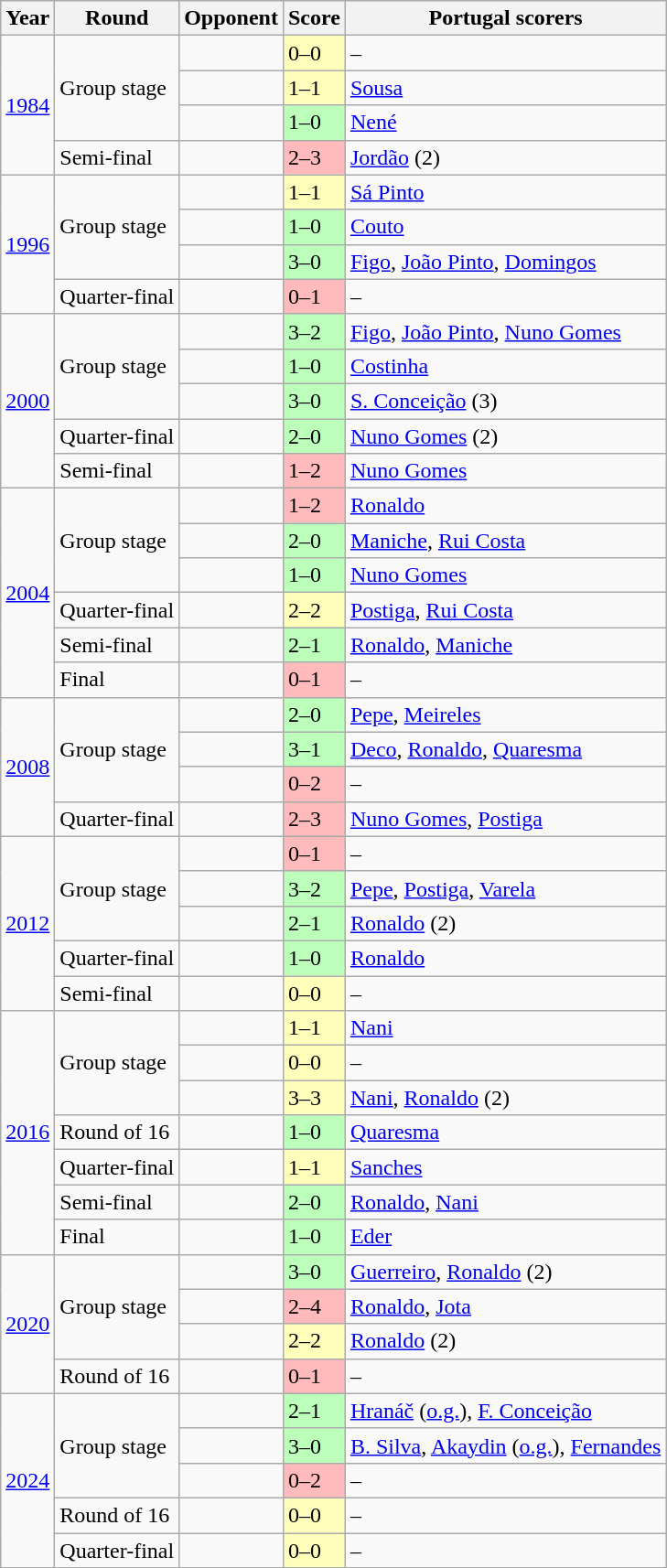<table class="wikitable sortable" style="text-align: left;">
<tr>
<th>Year</th>
<th>Round</th>
<th>Opponent</th>
<th>Score</th>
<th>Portugal scorers</th>
</tr>
<tr>
<td rowspan=4><a href='#'>1984</a></td>
<td rowspan=3>Group stage</td>
<td align="left"></td>
<td bgcolor="#ffffbb">0–0</td>
<td>–</td>
</tr>
<tr>
<td></td>
<td bgcolor="#ffffbb">1–1</td>
<td><a href='#'>Sousa</a></td>
</tr>
<tr>
<td></td>
<td bgcolor="#bbffbb">1–0</td>
<td><a href='#'>Nené</a></td>
</tr>
<tr>
<td>Semi-final</td>
<td align="left"></td>
<td bgcolor="#ffbbbb">2–3 </td>
<td><a href='#'>Jordão</a> (2)</td>
</tr>
<tr>
<td rowspan=4><a href='#'>1996</a></td>
<td rowspan=3>Group stage</td>
<td align="left"></td>
<td bgcolor="#ffffbb">1–1</td>
<td><a href='#'>Sá Pinto</a></td>
</tr>
<tr>
<td></td>
<td bgcolor="#bbffbb">1–0</td>
<td><a href='#'>Couto</a></td>
</tr>
<tr>
<td></td>
<td bgcolor="#bbffbb">3–0</td>
<td><a href='#'>Figo</a>, <a href='#'>João Pinto</a>, <a href='#'>Domingos</a></td>
</tr>
<tr>
<td>Quarter-final</td>
<td align="left"></td>
<td bgcolor="#ffbbbb">0–1</td>
<td>–</td>
</tr>
<tr>
<td rowspan=5><a href='#'>2000</a></td>
<td rowspan=3>Group stage</td>
<td align="left"></td>
<td bgcolor="#bbffbb">3–2</td>
<td><a href='#'>Figo</a>, <a href='#'>João Pinto</a>, <a href='#'>Nuno Gomes</a></td>
</tr>
<tr>
<td></td>
<td bgcolor="#bbffbb">1–0</td>
<td><a href='#'>Costinha</a></td>
</tr>
<tr>
<td></td>
<td bgcolor="#bbffbb">3–0</td>
<td><a href='#'>S. Conceição</a> (3)</td>
</tr>
<tr>
<td>Quarter-final</td>
<td align="left"></td>
<td bgcolor="#bbffbb">2–0</td>
<td><a href='#'>Nuno Gomes</a> (2)</td>
</tr>
<tr>
<td>Semi-final</td>
<td align="left"></td>
<td bgcolor="#ffbbbb">1–2 </td>
<td><a href='#'>Nuno Gomes</a></td>
</tr>
<tr>
<td rowspan=6><a href='#'>2004</a></td>
<td rowspan=3>Group stage</td>
<td align="left"></td>
<td bgcolor="#ffbbbb">1–2</td>
<td><a href='#'>Ronaldo</a></td>
</tr>
<tr>
<td></td>
<td bgcolor="#bbffbb">2–0</td>
<td><a href='#'>Maniche</a>, <a href='#'>Rui Costa</a></td>
</tr>
<tr>
<td></td>
<td bgcolor="#bbffbb">1–0</td>
<td><a href='#'>Nuno Gomes</a></td>
</tr>
<tr>
<td>Quarter-final</td>
<td align="left"></td>
<td bgcolor="#ffffbb">2–2 <br></td>
<td><a href='#'>Postiga</a>, <a href='#'>Rui Costa</a></td>
</tr>
<tr>
<td>Semi-final</td>
<td align="left"></td>
<td bgcolor="#bbffbb">2–1</td>
<td><a href='#'>Ronaldo</a>, <a href='#'>Maniche</a></td>
</tr>
<tr>
<td>Final</td>
<td align="left"></td>
<td bgcolor="#ffbbbb">0–1</td>
<td>–</td>
</tr>
<tr>
<td rowspan=4><a href='#'>2008</a></td>
<td rowspan=3>Group stage</td>
<td align="left"></td>
<td bgcolor="#bbffbb">2–0</td>
<td><a href='#'>Pepe</a>, <a href='#'>Meireles</a></td>
</tr>
<tr>
<td></td>
<td bgcolor="#bbffbb">3–1</td>
<td><a href='#'>Deco</a>, <a href='#'>Ronaldo</a>, <a href='#'>Quaresma</a></td>
</tr>
<tr>
<td></td>
<td bgcolor="#ffbbbb">0–2</td>
<td>–</td>
</tr>
<tr>
<td>Quarter-final</td>
<td align="left"></td>
<td bgcolor="#ffbbbb">2–3</td>
<td><a href='#'>Nuno Gomes</a>, <a href='#'>Postiga</a></td>
</tr>
<tr>
<td rowspan=5><a href='#'>2012</a></td>
<td rowspan=3>Group stage</td>
<td align="left"></td>
<td bgcolor="#ffbbbb">0–1</td>
<td>–</td>
</tr>
<tr>
<td></td>
<td bgcolor="#bbffbb">3–2</td>
<td><a href='#'>Pepe</a>, <a href='#'>Postiga</a>, <a href='#'>Varela</a></td>
</tr>
<tr>
<td></td>
<td bgcolor="#bbffbb">2–1</td>
<td><a href='#'>Ronaldo</a> (2)</td>
</tr>
<tr>
<td>Quarter-final</td>
<td align="left"></td>
<td bgcolor="#bbffbb">1–0</td>
<td><a href='#'>Ronaldo</a></td>
</tr>
<tr>
<td>Semi-final</td>
<td align="left"></td>
<td bgcolor="#ffffbb">0–0 <br></td>
<td>–</td>
</tr>
<tr>
<td rowspan=7><a href='#'>2016</a></td>
<td rowspan=3>Group stage</td>
<td align="left"></td>
<td bgcolor="#ffffbb">1–1</td>
<td><a href='#'>Nani</a></td>
</tr>
<tr>
<td></td>
<td bgcolor="#ffffbb">0–0</td>
<td>–</td>
</tr>
<tr>
<td></td>
<td bgcolor="#ffffbb">3–3</td>
<td><a href='#'>Nani</a>, <a href='#'>Ronaldo</a> (2)</td>
</tr>
<tr>
<td>Round of 16</td>
<td align="left"></td>
<td bgcolor="#bbffbb">1–0 </td>
<td><a href='#'>Quaresma</a></td>
</tr>
<tr>
<td>Quarter-final</td>
<td align="left"></td>
<td bgcolor="#ffffbb">1–1 <br></td>
<td><a href='#'>Sanches</a></td>
</tr>
<tr>
<td>Semi-final</td>
<td align="left"></td>
<td bgcolor="#bbffbb">2–0</td>
<td><a href='#'>Ronaldo</a>, <a href='#'>Nani</a></td>
</tr>
<tr>
<td>Final</td>
<td align="left"></td>
<td bgcolor="#bbffbb">1–0 </td>
<td><a href='#'>Eder</a></td>
</tr>
<tr>
<td rowspan=4><a href='#'>2020</a></td>
<td rowspan=3>Group stage</td>
<td align="left"></td>
<td bgcolor="#bbffbb">3–0</td>
<td><a href='#'>Guerreiro</a>, <a href='#'>Ronaldo</a> (2)</td>
</tr>
<tr>
<td></td>
<td bgcolor="ffbbbb">2–4</td>
<td><a href='#'>Ronaldo</a>, <a href='#'>Jota</a></td>
</tr>
<tr>
<td></td>
<td bgcolor="ffffbb">2–2</td>
<td><a href='#'>Ronaldo</a> (2)</td>
</tr>
<tr>
<td>Round of 16</td>
<td align="left"></td>
<td bgcolor="ffbbbb">0–1</td>
<td>–</td>
</tr>
<tr>
<td rowspan=5><a href='#'>2024</a></td>
<td rowspan=3>Group stage</td>
<td align="left"></td>
<td bgcolor="#bbffbb">2–1</td>
<td><a href='#'>Hranáč</a> (<a href='#'>o.g.</a>), <a href='#'>F. Conceição</a></td>
</tr>
<tr>
<td></td>
<td bgcolor="#bbffbb">3–0</td>
<td><a href='#'>B. Silva</a>, <a href='#'>Akaydin</a> (<a href='#'>o.g.</a>), <a href='#'>Fernandes</a></td>
</tr>
<tr>
<td></td>
<td bgcolor="#ffbbbb">0–2</td>
<td>–</td>
</tr>
<tr>
<td>Round of 16</td>
<td align="left"></td>
<td bgcolor="#ffffbb">0–0 <br></td>
<td>–</td>
</tr>
<tr>
<td>Quarter-final</td>
<td align="left"></td>
<td bgcolor="#ffffbb">0–0 <br></td>
<td>–</td>
</tr>
</table>
